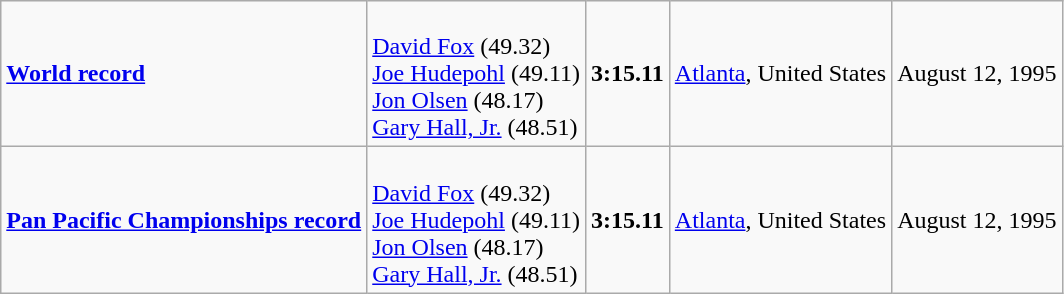<table class="wikitable">
<tr>
<td><strong><a href='#'>World record</a></strong></td>
<td><br><a href='#'>David Fox</a> (49.32) <br><a href='#'>Joe Hudepohl</a> (49.11)<br><a href='#'>Jon Olsen</a> (48.17)<br><a href='#'>Gary Hall, Jr.</a> (48.51)</td>
<td><strong>3:15.11</strong></td>
<td><a href='#'>Atlanta</a>, United States</td>
<td>August 12, 1995</td>
</tr>
<tr>
<td><strong><a href='#'>Pan Pacific Championships record</a></strong></td>
<td><br><a href='#'>David Fox</a> (49.32)<br><a href='#'>Joe Hudepohl</a> (49.11)<br><a href='#'>Jon Olsen</a> (48.17)<br><a href='#'>Gary Hall, Jr.</a> (48.51)</td>
<td><strong>3:15.11</strong></td>
<td><a href='#'>Atlanta</a>, United States</td>
<td>August 12, 1995</td>
</tr>
</table>
